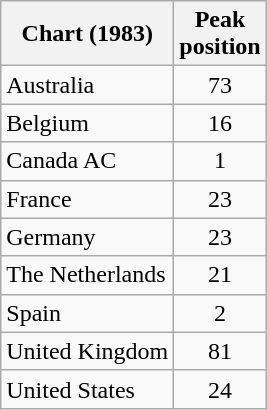<table class="wikitable">
<tr>
<th>Chart (1983)</th>
<th align="left">Peak<br>position</th>
</tr>
<tr>
<td>Australia</td>
<td align="center">73</td>
</tr>
<tr>
<td>Belgium</td>
<td align="center">16</td>
</tr>
<tr>
<td>Canada AC</td>
<td align="center">1</td>
</tr>
<tr>
<td>France</td>
<td align="center">23</td>
</tr>
<tr>
<td>Germany</td>
<td align="center">23</td>
</tr>
<tr>
<td>The Netherlands</td>
<td align="center">21</td>
</tr>
<tr>
<td>Spain</td>
<td align="center">2</td>
</tr>
<tr>
<td>United Kingdom</td>
<td align="center">81</td>
</tr>
<tr>
<td>United States</td>
<td align="center">24</td>
</tr>
</table>
